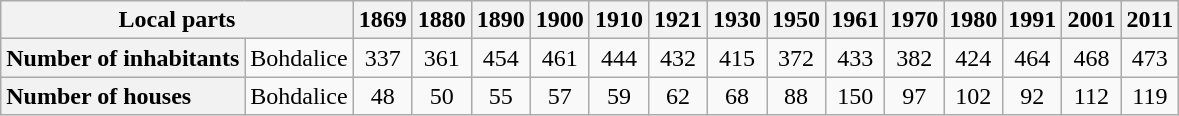<table class="wikitable" style="text-align: center;">
<tr>
<th colspan="2" style="text-align: center;">Local parts</th>
<th>1869</th>
<th>1880</th>
<th>1890</th>
<th>1900</th>
<th>1910</th>
<th>1921</th>
<th>1930</th>
<th>1950</th>
<th>1961</th>
<th>1970</th>
<th>1980</th>
<th>1991</th>
<th>2001</th>
<th>2011</th>
</tr>
<tr>
<th rowspan="1" style="text-align: left; font-style: normal;">Number of inhabitants</th>
<td style="text-align: left;">Bohdalice</td>
<td>337</td>
<td>361</td>
<td>454</td>
<td>461</td>
<td>444</td>
<td>432</td>
<td>415</td>
<td>372</td>
<td>433</td>
<td>382</td>
<td>424</td>
<td>464</td>
<td>468</td>
<td>473</td>
</tr>
<tr>
<th rowspan="1" style="text-align: left; font-style: normal;">Number of houses</th>
<td style="text-align: left;">Bohdalice</td>
<td>48</td>
<td>50</td>
<td>55</td>
<td>57</td>
<td>59</td>
<td>62</td>
<td>68</td>
<td>88</td>
<td>150</td>
<td>97</td>
<td>102</td>
<td>92</td>
<td>112</td>
<td>119</td>
</tr>
</table>
